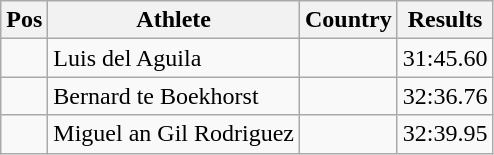<table class="wikitable wikble">
<tr>
<th>Pos</th>
<th>Athlete</th>
<th>Country</th>
<th>Results</th>
</tr>
<tr>
<td align="center"></td>
<td>Luis del Aguila</td>
<td></td>
<td>31:45.60</td>
</tr>
<tr>
<td align="center"></td>
<td>Bernard te Boekhorst</td>
<td></td>
<td>32:36.76</td>
</tr>
<tr>
<td align="center"></td>
<td>Miguel an Gil Rodriguez</td>
<td></td>
<td>32:39.95</td>
</tr>
</table>
